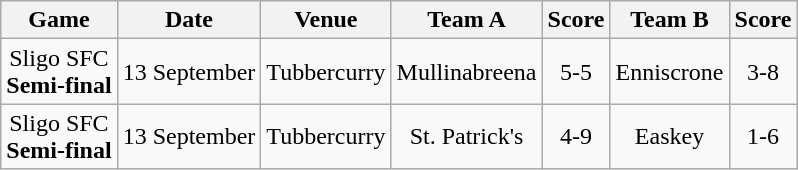<table class="wikitable">
<tr>
<th>Game</th>
<th>Date</th>
<th>Venue</th>
<th>Team A</th>
<th>Score</th>
<th>Team B</th>
<th>Score</th>
</tr>
<tr align="center">
<td>Sligo SFC<br><strong>Semi-final</strong></td>
<td>13 September</td>
<td>Tubbercurry</td>
<td>Mullinabreena</td>
<td>5-5</td>
<td>Enniscrone</td>
<td>3-8</td>
</tr>
<tr align="center">
<td>Sligo SFC<br><strong>Semi-final</strong></td>
<td>13 September</td>
<td>Tubbercurry</td>
<td>St. Patrick's</td>
<td>4-9</td>
<td>Easkey</td>
<td>1-6</td>
</tr>
</table>
